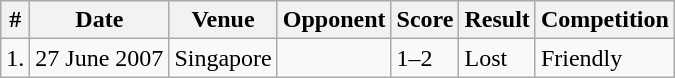<table class="wikitable">
<tr>
<th>#</th>
<th>Date</th>
<th>Venue</th>
<th>Opponent</th>
<th>Score</th>
<th>Result</th>
<th>Competition</th>
</tr>
<tr>
<td>1.</td>
<td>27 June 2007</td>
<td>Singapore</td>
<td></td>
<td>1–2</td>
<td>Lost</td>
<td>Friendly</td>
</tr>
</table>
